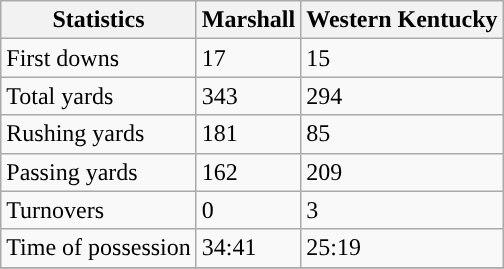<table class="wikitable">
<tr>
<th>Statistics</th>
<th>Marshall</th>
<th>Western Kentucky</th>
</tr>
<tr>
<td>First downs</td>
<td>17</td>
<td>15</td>
</tr>
<tr>
<td>Total yards</td>
<td>343</td>
<td>294</td>
</tr>
<tr>
<td>Rushing yards</td>
<td>181</td>
<td>85</td>
</tr>
<tr>
<td>Passing yards</td>
<td>162</td>
<td>209</td>
</tr>
<tr>
<td>Turnovers</td>
<td>0</td>
<td>3</td>
</tr>
<tr>
<td>Time of possession</td>
<td>34:41</td>
<td>25:19</td>
</tr>
<tr>
</tr>
</table>
